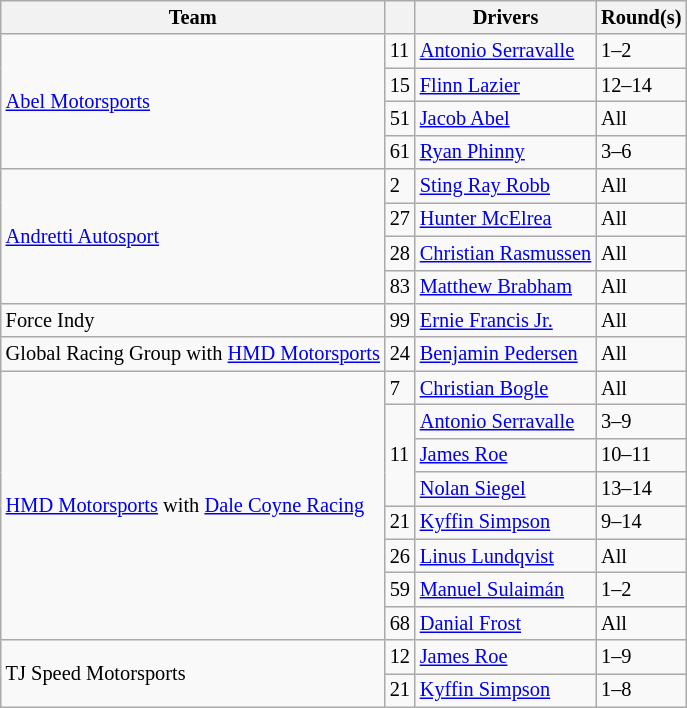<table class="wikitable" style="font-size:85%">
<tr>
<th>Team</th>
<th></th>
<th>Drivers</th>
<th>Round(s)</th>
</tr>
<tr>
<td rowspan="4"><a href='#'>Abel Motorsports</a></td>
<td>11</td>
<td> <a href='#'>Antonio Serravalle</a></td>
<td>1–2</td>
</tr>
<tr>
<td>15</td>
<td> <a href='#'>Flinn Lazier</a></td>
<td>12–14</td>
</tr>
<tr>
<td>51</td>
<td> <a href='#'>Jacob Abel</a></td>
<td>All</td>
</tr>
<tr>
<td>61</td>
<td> <a href='#'>Ryan Phinny</a></td>
<td>3–6</td>
</tr>
<tr>
<td rowspan="4"><a href='#'>Andretti Autosport</a></td>
<td>2</td>
<td> <a href='#'>Sting Ray Robb</a></td>
<td>All</td>
</tr>
<tr>
<td>27</td>
<td> <a href='#'>Hunter McElrea</a></td>
<td>All</td>
</tr>
<tr>
<td>28</td>
<td nowrap> <a href='#'>Christian Rasmussen</a></td>
<td>All</td>
</tr>
<tr>
<td>83</td>
<td> <a href='#'>Matthew Brabham</a></td>
<td>All</td>
</tr>
<tr>
<td>Force Indy</td>
<td>99</td>
<td> <a href='#'>Ernie Francis Jr.</a></td>
<td>All</td>
</tr>
<tr>
<td>Global Racing Group with <a href='#'>HMD Motorsports</a></td>
<td>24</td>
<td> <a href='#'>Benjamin Pedersen</a></td>
<td>All</td>
</tr>
<tr>
<td rowspan="8"><a href='#'>HMD Motorsports</a> with <a href='#'>Dale Coyne Racing</a></td>
<td>7</td>
<td> <a href='#'>Christian Bogle</a></td>
<td>All</td>
</tr>
<tr>
<td rowspan="3">11</td>
<td> <a href='#'>Antonio Serravalle</a></td>
<td>3–9</td>
</tr>
<tr>
<td> <a href='#'>James Roe</a></td>
<td>10–11</td>
</tr>
<tr>
<td> <a href='#'>Nolan Siegel</a></td>
<td>13–14</td>
</tr>
<tr>
<td>21</td>
<td> <a href='#'>Kyffin Simpson</a></td>
<td>9–14</td>
</tr>
<tr>
<td>26</td>
<td> <a href='#'>Linus Lundqvist</a></td>
<td>All</td>
</tr>
<tr>
<td>59</td>
<td> <a href='#'>Manuel Sulaimán</a></td>
<td>1–2</td>
</tr>
<tr>
<td>68</td>
<td> <a href='#'>Danial Frost</a></td>
<td>All</td>
</tr>
<tr>
<td rowspan="2">TJ Speed Motorsports</td>
<td>12</td>
<td> <a href='#'>James Roe</a></td>
<td>1–9</td>
</tr>
<tr>
<td>21</td>
<td> <a href='#'>Kyffin Simpson</a></td>
<td>1–8</td>
</tr>
</table>
